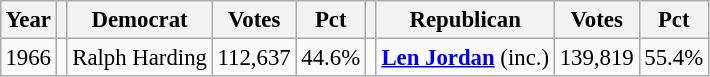<table class="wikitable" style="margin:0.5em ; font-size:95%">
<tr>
<th>Year</th>
<th></th>
<th>Democrat</th>
<th>Votes</th>
<th>Pct</th>
<th></th>
<th>Republican</th>
<th>Votes</th>
<th>Pct</th>
</tr>
<tr>
<td>1966</td>
<td></td>
<td>Ralph Harding</td>
<td>112,637</td>
<td>44.6%</td>
<td></td>
<td><strong><a href='#'>Len Jordan</a></strong> (inc.)</td>
<td>139,819</td>
<td>55.4%</td>
</tr>
</table>
